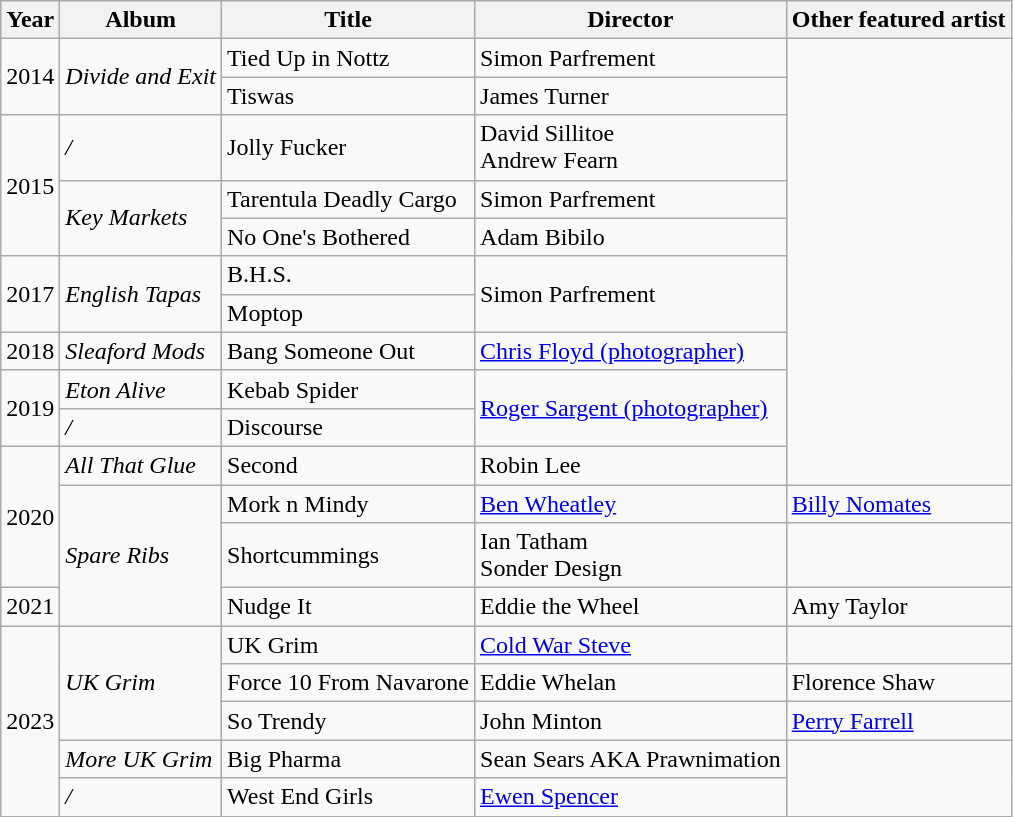<table class="wikitable">
<tr>
<th>Year</th>
<th>Album</th>
<th>Title</th>
<th>Director</th>
<th>Other featured artist</th>
</tr>
<tr>
<td rowspan="2">2014</td>
<td rowspan="2"><em>Divide and Exit</em></td>
<td>Tied Up in Nottz</td>
<td>Simon Parfrement</td>
<td rowspan="11"></td>
</tr>
<tr>
<td>Tiswas</td>
<td>James Turner</td>
</tr>
<tr>
<td rowspan="3">2015</td>
<td><em>/</em></td>
<td>Jolly Fucker</td>
<td>David Sillitoe<br>Andrew Fearn</td>
</tr>
<tr>
<td rowspan="2"><em>Key Markets</em></td>
<td>Tarentula Deadly Cargo</td>
<td>Simon Parfrement</td>
</tr>
<tr>
<td>No One's Bothered</td>
<td>Adam Bibilo</td>
</tr>
<tr>
<td rowspan="2">2017</td>
<td rowspan="2"><em>English Tapas</em></td>
<td>B.H.S.</td>
<td rowspan="2">Simon Parfrement</td>
</tr>
<tr>
<td>Moptop</td>
</tr>
<tr>
<td>2018</td>
<td><em>Sleaford Mods</em></td>
<td>Bang Someone Out</td>
<td><a href='#'>Chris Floyd (photographer)</a></td>
</tr>
<tr>
<td rowspan="2">2019</td>
<td><em>Eton Alive</em></td>
<td>Kebab Spider</td>
<td rowspan="2"><a href='#'>Roger Sargent (photographer)</a></td>
</tr>
<tr>
<td><em>/</em></td>
<td>Discourse</td>
</tr>
<tr>
<td rowspan="3">2020</td>
<td><em>All That Glue</em></td>
<td>Second</td>
<td>Robin Lee</td>
</tr>
<tr>
<td rowspan="3"><em>Spare Ribs</em></td>
<td>Mork n Mindy</td>
<td><a href='#'>Ben Wheatley</a></td>
<td><a href='#'>Billy Nomates</a></td>
</tr>
<tr>
<td>Shortcummings</td>
<td>Ian Tatham<br>Sonder Design</td>
<td></td>
</tr>
<tr>
<td>2021</td>
<td>Nudge It</td>
<td>Eddie the Wheel</td>
<td>Amy Taylor</td>
</tr>
<tr>
<td rowspan="5">2023</td>
<td rowspan="3"><em>UK Grim</em></td>
<td>UK Grim</td>
<td><a href='#'>Cold War Steve</a></td>
<td></td>
</tr>
<tr>
<td>Force 10 From Navarone</td>
<td>Eddie Whelan</td>
<td>Florence Shaw</td>
</tr>
<tr>
<td>So Trendy</td>
<td>John Minton</td>
<td><a href='#'>Perry Farrell</a></td>
</tr>
<tr>
<td><em>More UK Grim</em></td>
<td>Big Pharma</td>
<td>Sean Sears AKA Prawnimation</td>
<td rowspan="2"></td>
</tr>
<tr>
<td><em>/</em></td>
<td>West End Girls</td>
<td><a href='#'>Ewen Spencer</a></td>
</tr>
</table>
